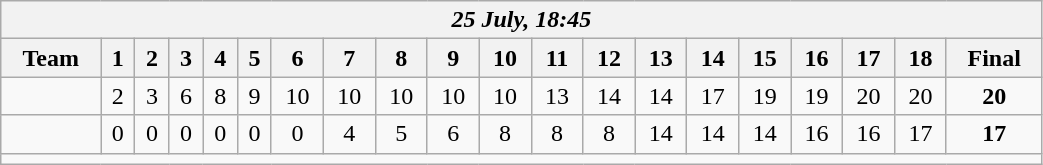<table class=wikitable style="text-align:center; width: 55%">
<tr>
<th colspan=20><em>25 July, 18:45</em></th>
</tr>
<tr>
<th>Team</th>
<th>1</th>
<th>2</th>
<th>3</th>
<th>4</th>
<th>5</th>
<th>6</th>
<th>7</th>
<th>8</th>
<th>9</th>
<th>10</th>
<th>11</th>
<th>12</th>
<th>13</th>
<th>14</th>
<th>15</th>
<th>16</th>
<th>17</th>
<th>18</th>
<th>Final</th>
</tr>
<tr>
<td align=left><strong></strong></td>
<td>2</td>
<td>3</td>
<td>6</td>
<td>8</td>
<td>9</td>
<td>10</td>
<td>10</td>
<td>10</td>
<td>10</td>
<td>10</td>
<td>13</td>
<td>14</td>
<td>14</td>
<td>17</td>
<td>19</td>
<td>19</td>
<td>20</td>
<td>20</td>
<td><strong>20</strong></td>
</tr>
<tr>
<td align=left></td>
<td>0</td>
<td>0</td>
<td>0</td>
<td>0</td>
<td>0</td>
<td>0</td>
<td>4</td>
<td>5</td>
<td>6</td>
<td>8</td>
<td>8</td>
<td>8</td>
<td>14</td>
<td>14</td>
<td>14</td>
<td>16</td>
<td>16</td>
<td>17</td>
<td><strong>17</strong></td>
</tr>
<tr>
<td colspan=20></td>
</tr>
</table>
